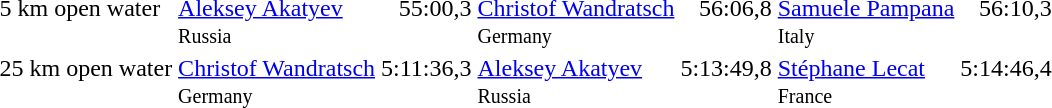<table>
<tr valign=top>
<td>5 km open water</td>
<td> <a href='#'>Aleksey Akatyev</a><br><small>Russia</small></td>
<td align="right">55:00,3</td>
<td> <a href='#'>Christof Wandratsch</a><br><small>Germany</small></td>
<td align="right">56:06,8</td>
<td> <a href='#'>Samuele Pampana</a><br><small>Italy</small></td>
<td align="right">56:10,3</td>
</tr>
<tr valign=top>
<td>25 km open water</td>
<td> <a href='#'>Christof Wandratsch</a><br><small>Germany</small></td>
<td align="right">5:11:36,3</td>
<td> <a href='#'>Aleksey Akatyev</a><br><small>Russia</small></td>
<td align="right">5:13:49,8</td>
<td> <a href='#'>Stéphane Lecat</a><br><small>France</small></td>
<td align="right">5:14:46,4</td>
</tr>
</table>
